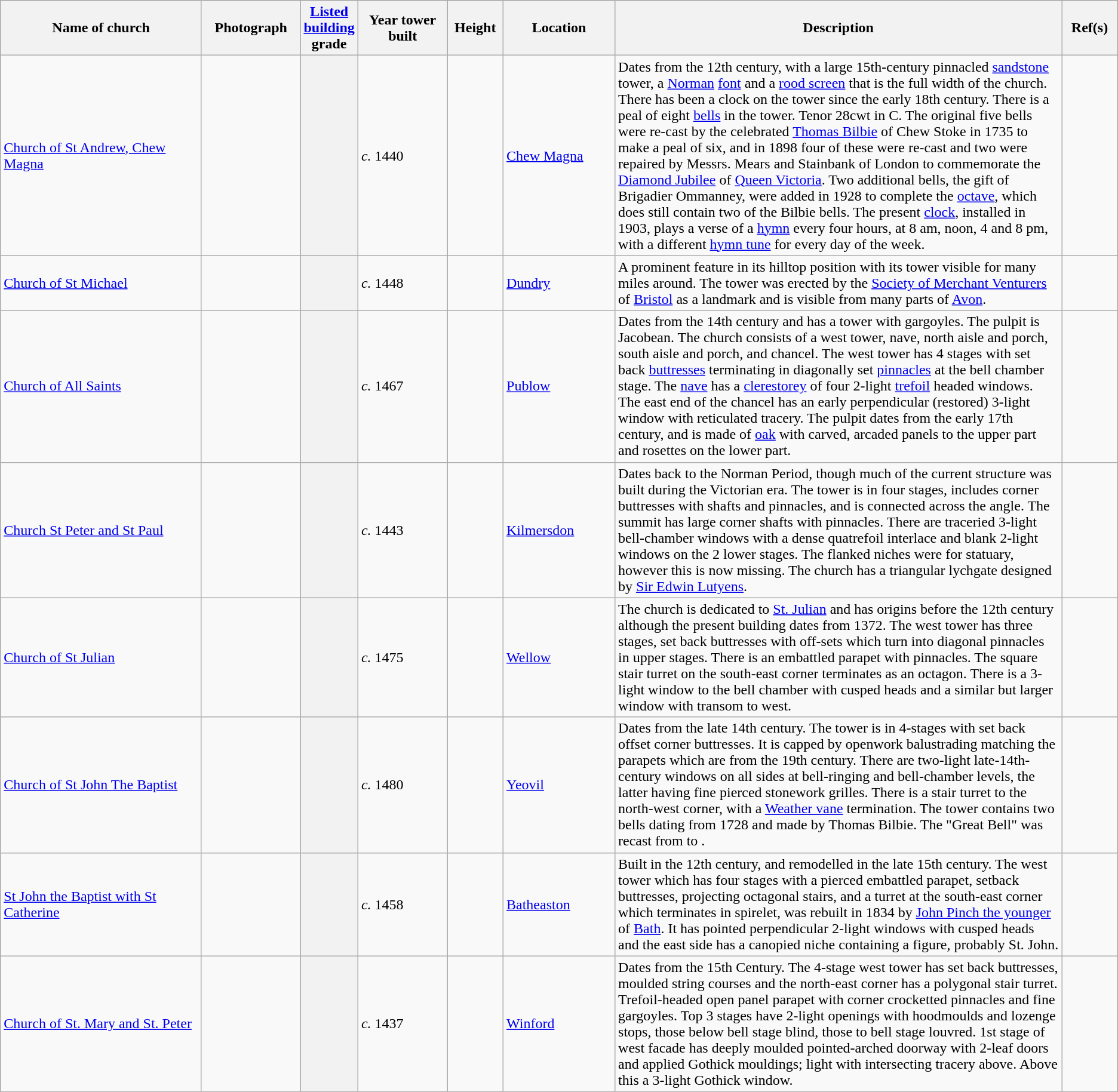<table class="wikitable sortable" width:100%; border:0px; text-align:left; line-height:150%;">
<tr>
<th height="17" width="18%">Name of church</th>
<th class="unsortable">Photograph</th>
<th height="17" width="5%"><a href='#'>Listed building</a> grade</th>
<th height="17" width="8%">Year tower built</th>
<th height="17" width="5%">Height</th>
<th height="17" width="10%">Location</th>
<th class="unsortable" height="17" width="40%">Description</th>
<th class="unsortable" height="17" width="5%">Ref(s)</th>
</tr>
<tr>
<td><a href='#'>Church of St Andrew, Chew Magna</a></td>
<td></td>
<th></th>
<td><em>c.</em> 1440</td>
<td></td>
<td><a href='#'>Chew Magna</a><br></td>
<td>Dates from the 12th century, with a large 15th-century pinnacled <a href='#'>sandstone</a> tower, a <a href='#'>Norman</a> <a href='#'>font</a> and a <a href='#'>rood screen</a> that is the full width of the church. There has been a clock on the tower since the early 18th century. There is a peal of eight <a href='#'>bells</a> in the tower. Tenor 28cwt in C. The original five bells were re-cast by the celebrated <a href='#'>Thomas Bilbie</a> of Chew Stoke in 1735 to make a peal of six, and in 1898 four of these were re-cast and two were repaired by Messrs. Mears and Stainbank of London to commemorate the <a href='#'>Diamond Jubilee</a> of <a href='#'>Queen Victoria</a>. Two additional bells, the gift of Brigadier Ommanney, were added in 1928 to complete the <a href='#'>octave</a>, which does still contain two of the Bilbie bells. The present <a href='#'>clock</a>, installed in 1903, plays a verse of a <a href='#'>hymn</a> every four hours, at 8 am, noon, 4 and 8 pm, with a different <a href='#'>hymn tune</a> for every day of the week.</td>
<td></td>
</tr>
<tr>
<td><a href='#'>Church of St Michael</a></td>
<td></td>
<th></th>
<td><em>c.</em> 1448</td>
<td></td>
<td><a href='#'>Dundry</a><br></td>
<td>A prominent feature in its hilltop position with its tower visible for many miles around. The tower was erected by the <a href='#'>Society of Merchant Venturers</a> of <a href='#'>Bristol</a> as a landmark and is visible from many parts of <a href='#'>Avon</a>.</td>
<td></td>
</tr>
<tr>
<td><a href='#'>Church of All Saints</a></td>
<td></td>
<th></th>
<td><em>c.</em> 1467</td>
<td></td>
<td><a href='#'>Publow</a><br></td>
<td>Dates from the 14th century and has a tower with gargoyles. The pulpit is Jacobean. The church consists of a west tower, nave, north aisle and porch, south aisle and porch, and chancel. The west tower has 4 stages with set back <a href='#'>buttresses</a> terminating in diagonally set <a href='#'>pinnacles</a> at the bell chamber stage. The <a href='#'>nave</a> has a <a href='#'>clerestorey</a> of four 2-light <a href='#'>trefoil</a> headed windows. The east end of the chancel has an early perpendicular (restored) 3-light window with reticulated tracery. The pulpit dates from the early 17th century, and is made of <a href='#'>oak</a> with carved, arcaded panels to the upper part and rosettes on the lower part.</td>
<td></td>
</tr>
<tr>
<td><a href='#'>Church St Peter and St Paul</a></td>
<td></td>
<th></th>
<td><em>c.</em> 1443</td>
<td></td>
<td><a href='#'>Kilmersdon</a><br></td>
<td>Dates back to the Norman Period, though much of the current structure was built during the Victorian era. The tower is in four stages, includes corner buttresses with shafts and pinnacles, and is connected across the angle. The summit has large corner shafts with pinnacles. There are traceried 3-light bell-chamber windows with a dense quatrefoil interlace and blank 2-light windows on the 2 lower stages. The flanked niches were for statuary, however this is now missing. The church has a triangular lychgate designed by <a href='#'>Sir Edwin Lutyens</a>.</td>
<td></td>
</tr>
<tr>
<td><a href='#'>Church of St Julian</a></td>
<td></td>
<th></th>
<td><em>c.</em> 1475</td>
<td></td>
<td><a href='#'>Wellow</a><br></td>
<td>The church is dedicated to <a href='#'>St. Julian</a> and has origins before the 12th century although the present building dates from 1372. The west tower has three stages, set back buttresses with off-sets which turn into diagonal pinnacles in upper stages. There is an embattled parapet with pinnacles. The square stair turret on the south-east corner terminates as an octagon. There is a 3-light window to the bell chamber with cusped heads and a similar but larger window with transom to west.</td>
<td></td>
</tr>
<tr>
<td><a href='#'>Church of St John The Baptist</a></td>
<td></td>
<th></th>
<td><em>c.</em> 1480</td>
<td></td>
<td><a href='#'>Yeovil</a><br></td>
<td>Dates from the late 14th century. The tower is in 4-stages with set back offset corner buttresses. It is capped by openwork balustrading matching the parapets which are from the 19th century. There are two-light late-14th-century windows on all sides at bell-ringing and bell-chamber levels, the latter having fine pierced stonework grilles. There is a stair turret to the north-west corner, with a <a href='#'>Weather vane</a> termination. The tower contains two bells dating from 1728 and made by Thomas Bilbie. The "Great Bell" was recast from  to .</td>
<td></td>
</tr>
<tr>
<td><a href='#'>St John the Baptist with St Catherine</a></td>
<td></td>
<th></th>
<td><em>c.</em> 1458</td>
<td></td>
<td><a href='#'>Batheaston</a><br></td>
<td>Built in the 12th century, and remodelled in the late 15th century. The west tower which has four stages with a pierced embattled parapet, setback buttresses, projecting octagonal stairs, and a turret at the south-east corner which terminates in spirelet, was rebuilt in 1834 by <a href='#'>John Pinch the younger</a> of <a href='#'>Bath</a>. It has pointed perpendicular 2-light windows with cusped heads and the east side has a canopied niche containing a figure, probably St. John.</td>
<td></td>
</tr>
<tr>
<td><a href='#'>Church of St. Mary and St. Peter</a></td>
<td></td>
<th></th>
<td><em>c.</em> 1437</td>
<td></td>
<td><a href='#'>Winford</a><br></td>
<td>Dates from the 15th Century. The 4-stage west tower has set back buttresses, moulded string courses and the north-east corner has a polygonal stair turret. Trefoil-headed open panel parapet with corner crocketted pinnacles and fine gargoyles. Top 3 stages have 2-light openings with hoodmoulds and lozenge stops, those below bell stage blind, those to bell stage louvred. 1st stage of west facade has deeply moulded pointed-arched doorway with 2-leaf doors and applied Gothick mouldings; light with intersecting tracery above. Above this a 3-light Gothick window.</td>
<td></td>
</tr>
</table>
